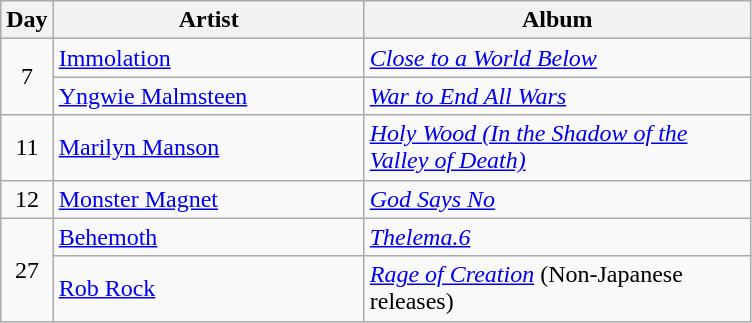<table class="wikitable" border="1">
<tr>
<th>Day</th>
<th width="200">Artist</th>
<th width="250">Album</th>
</tr>
<tr>
<td align="center" rowspan="2">7</td>
<td><a href='#'>Immolation</a></td>
<td><em><a href='#'>Close to a World Below</a></em></td>
</tr>
<tr>
<td><a href='#'>Yngwie Malmsteen</a></td>
<td><em><a href='#'>War to End All Wars</a></em></td>
</tr>
<tr>
<td align="center">11</td>
<td><a href='#'>Marilyn Manson</a></td>
<td><em><a href='#'>Holy Wood (In the Shadow of the Valley of Death)</a></em></td>
</tr>
<tr>
<td align="center">12</td>
<td><a href='#'>Monster Magnet</a></td>
<td><em><a href='#'>God Says No</a></em></td>
</tr>
<tr>
<td align="center" rowspan="2">27</td>
<td><a href='#'>Behemoth</a></td>
<td><em><a href='#'>Thelema.6</a></em></td>
</tr>
<tr>
<td><a href='#'>Rob Rock</a></td>
<td><em><a href='#'>Rage of Creation</a></em> (Non-Japanese releases)</td>
</tr>
</table>
